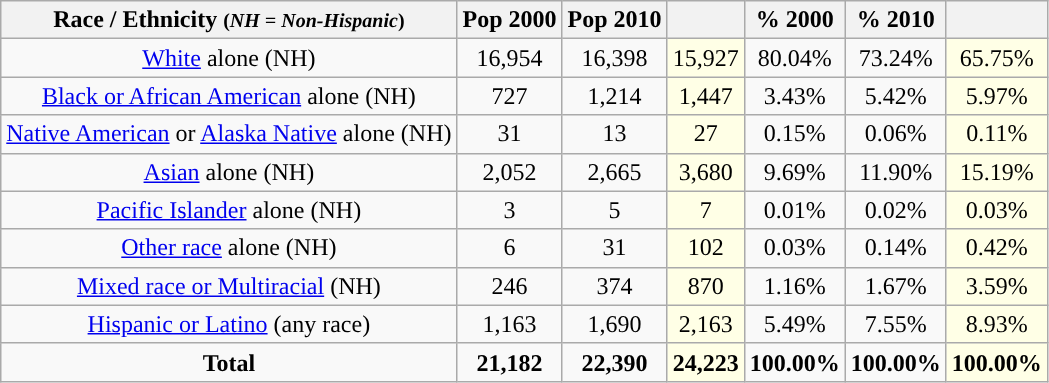<table class="wikitable" style="text-align:center;">
<tr>
<th>Race / Ethnicity <small>(<em>NH = Non-Hispanic</em>)</small></th>
<th>Pop 2000</th>
<th>Pop 2010</th>
<th></th>
<th>% 2000</th>
<th>% 2010</th>
<th></th>
</tr>
<tr>
<td><a href='#'>White</a> alone (NH)</td>
<td>16,954</td>
<td>16,398</td>
<td style='background: #ffffe6;'>15,927</td>
<td>80.04%</td>
<td>73.24%</td>
<td style='background: #ffffe6;'>65.75%</td>
</tr>
<tr>
<td><a href='#'>Black or African American</a> alone (NH)</td>
<td>727</td>
<td>1,214</td>
<td style='background: #ffffe6;'>1,447</td>
<td>3.43%</td>
<td>5.42%</td>
<td style='background: #ffffe6;'>5.97%</td>
</tr>
<tr>
<td><a href='#'>Native American</a> or <a href='#'>Alaska Native</a> alone (NH)</td>
<td>31</td>
<td>13</td>
<td style='background: #ffffe6;'>27</td>
<td>0.15%</td>
<td>0.06%</td>
<td style='background: #ffffe6;'>0.11%</td>
</tr>
<tr>
<td><a href='#'>Asian</a> alone (NH)</td>
<td>2,052</td>
<td>2,665</td>
<td style='background: #ffffe6;'>3,680</td>
<td>9.69%</td>
<td>11.90%</td>
<td style='background: #ffffe6;'>15.19%</td>
</tr>
<tr>
<td><a href='#'>Pacific Islander</a> alone (NH)</td>
<td>3</td>
<td>5</td>
<td style='background: #ffffe6;'>7</td>
<td>0.01%</td>
<td>0.02%</td>
<td style='background: #ffffe6;'>0.03%</td>
</tr>
<tr>
<td><a href='#'>Other race</a> alone (NH)</td>
<td>6</td>
<td>31</td>
<td style='background: #ffffe6;'>102</td>
<td>0.03%</td>
<td>0.14%</td>
<td style='background: #ffffe6;'>0.42%</td>
</tr>
<tr>
<td><a href='#'>Mixed race or Multiracial</a> (NH)</td>
<td>246</td>
<td>374</td>
<td style='background: #ffffe6;'>870</td>
<td>1.16%</td>
<td>1.67%</td>
<td style='background: #ffffe6;'>3.59%</td>
</tr>
<tr>
<td><a href='#'>Hispanic or Latino</a> (any race)</td>
<td>1,163</td>
<td>1,690</td>
<td style='background: #ffffe6;'>2,163</td>
<td>5.49%</td>
<td>7.55%</td>
<td style='background: #ffffe6;'>8.93%</td>
</tr>
<tr>
<td><strong>Total</strong></td>
<td><strong>21,182</strong></td>
<td><strong>22,390</strong></td>
<td style='background: #ffffe6;'><strong>24,223</strong></td>
<td><strong>100.00%</strong></td>
<td><strong>100.00%</strong></td>
<td style='background: #ffffe6;'><strong>100.00%</strong></td>
</tr>
</table>
